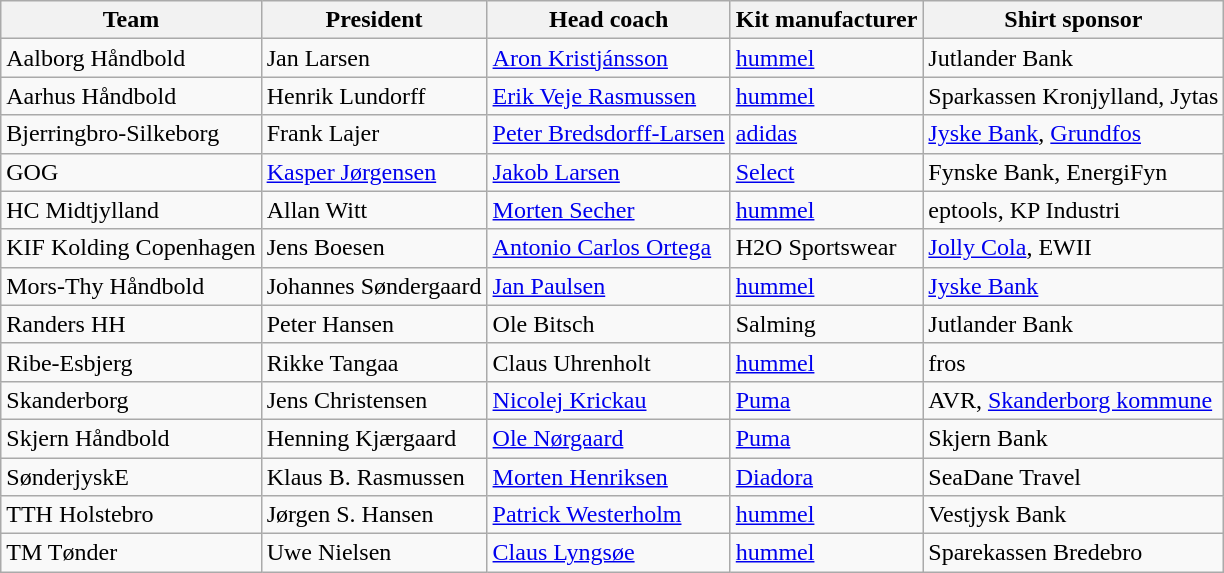<table class="wikitable sortable" style="text-align: left;">
<tr>
<th>Team</th>
<th>President</th>
<th>Head coach</th>
<th>Kit manufacturer</th>
<th>Shirt sponsor</th>
</tr>
<tr>
<td>Aalborg Håndbold</td>
<td>Jan Larsen</td>
<td> <a href='#'>Aron Kristjánsson</a></td>
<td><a href='#'>hummel</a></td>
<td>Jutlander Bank</td>
</tr>
<tr>
<td>Aarhus Håndbold</td>
<td>Henrik Lundorff</td>
<td> <a href='#'>Erik Veje Rasmussen</a></td>
<td><a href='#'>hummel</a></td>
<td>Sparkassen Kronjylland, Jytas</td>
</tr>
<tr>
<td>Bjerringbro-Silkeborg</td>
<td>Frank Lajer</td>
<td> <a href='#'>Peter Bredsdorff-Larsen</a></td>
<td><a href='#'>adidas</a></td>
<td><a href='#'>Jyske Bank</a>, <a href='#'>Grundfos</a></td>
</tr>
<tr>
<td>GOG</td>
<td><a href='#'>Kasper Jørgensen</a></td>
<td> <a href='#'>Jakob Larsen</a></td>
<td><a href='#'>Select</a></td>
<td>Fynske Bank, EnergiFyn</td>
</tr>
<tr>
<td>HC Midtjylland</td>
<td>Allan Witt</td>
<td> <a href='#'>Morten Secher</a></td>
<td><a href='#'>hummel</a></td>
<td>eptools, KP Industri</td>
</tr>
<tr>
<td>KIF Kolding Copenhagen</td>
<td>Jens Boesen</td>
<td> <a href='#'>Antonio Carlos Ortega</a></td>
<td>H2O Sportswear</td>
<td><a href='#'>Jolly Cola</a>, EWII</td>
</tr>
<tr>
<td>Mors-Thy Håndbold</td>
<td>Johannes Søndergaard</td>
<td> <a href='#'>Jan Paulsen</a></td>
<td><a href='#'>hummel</a></td>
<td><a href='#'>Jyske Bank</a></td>
</tr>
<tr>
<td>Randers HH</td>
<td>Peter Hansen</td>
<td> Ole Bitsch</td>
<td>Salming</td>
<td>Jutlander Bank</td>
</tr>
<tr>
<td>Ribe-Esbjerg</td>
<td>Rikke Tangaa</td>
<td> Claus Uhrenholt</td>
<td><a href='#'>hummel</a></td>
<td>fros</td>
</tr>
<tr>
<td>Skanderborg</td>
<td>Jens Christensen</td>
<td> <a href='#'>Nicolej Krickau</a></td>
<td><a href='#'>Puma</a></td>
<td>AVR, <a href='#'>Skanderborg kommune</a></td>
</tr>
<tr>
<td>Skjern Håndbold</td>
<td>Henning Kjærgaard</td>
<td> <a href='#'>Ole Nørgaard</a></td>
<td><a href='#'>Puma</a></td>
<td>Skjern Bank</td>
</tr>
<tr>
<td>SønderjyskE</td>
<td>Klaus B. Rasmussen</td>
<td> <a href='#'>Morten Henriksen</a></td>
<td><a href='#'>Diadora</a></td>
<td>SeaDane Travel</td>
</tr>
<tr>
<td>TTH Holstebro</td>
<td>Jørgen S. Hansen</td>
<td> <a href='#'>Patrick Westerholm</a></td>
<td><a href='#'>hummel</a></td>
<td>Vestjysk Bank</td>
</tr>
<tr>
<td>TM Tønder</td>
<td>Uwe Nielsen</td>
<td> <a href='#'>Claus Lyngsøe</a></td>
<td><a href='#'>hummel</a></td>
<td>Sparekassen Bredebro</td>
</tr>
</table>
